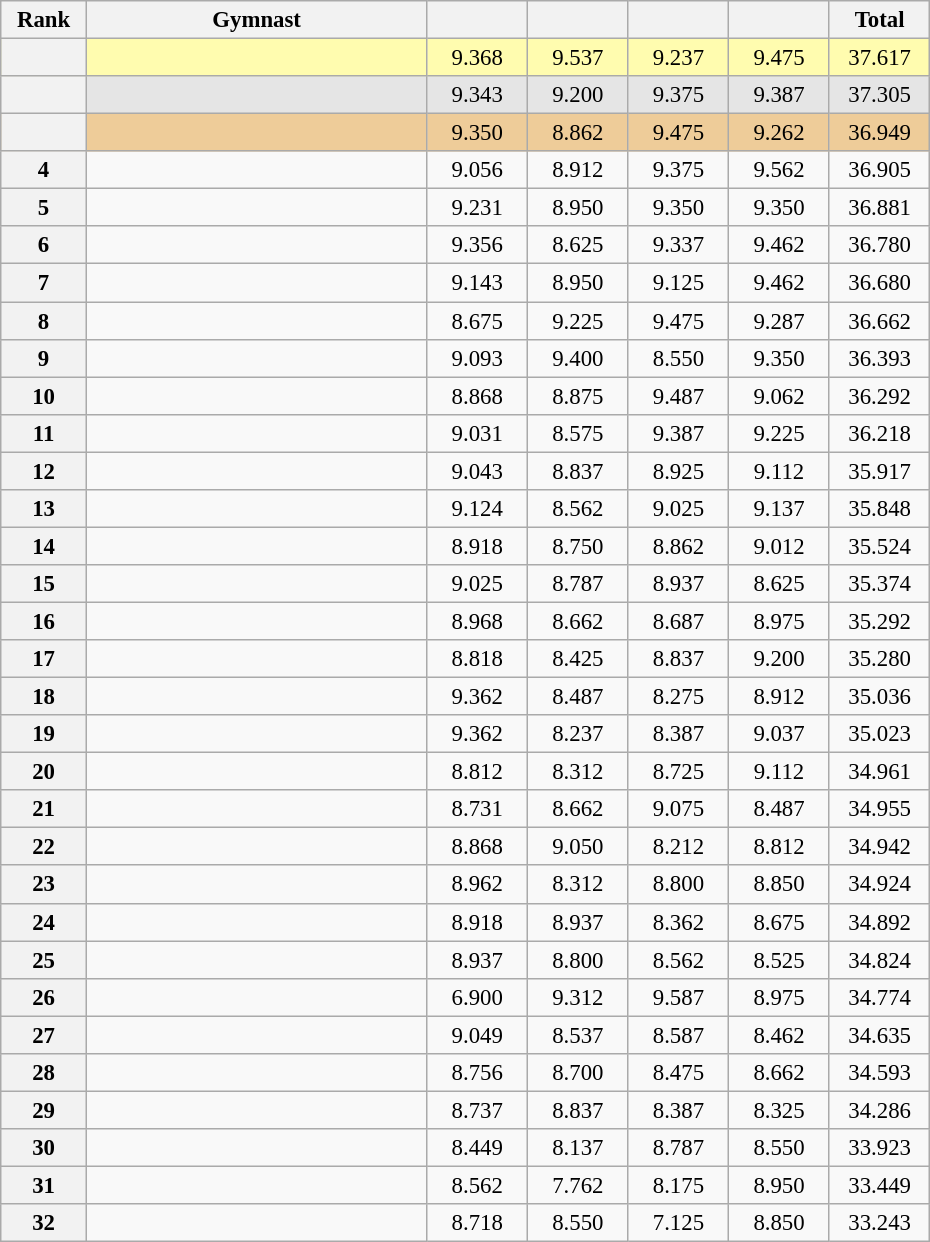<table class="wikitable sortable" style="text-align:center; font-size:95%">
<tr>
<th scope="col" style="width:50px;">Rank</th>
<th scope="col" style="width:220px;">Gymnast</th>
<th scope="col" style="width:60px;"></th>
<th scope="col" style="width:60px;"></th>
<th scope="col" style="width:60px;"></th>
<th scope="col" style="width:60px;"></th>
<th scope="col" style="width:60px;">Total</th>
</tr>
<tr style="background:#fffcaf;">
<th scope=row style="text-align:center"></th>
<td align=left></td>
<td>9.368</td>
<td>9.537</td>
<td>9.237</td>
<td>9.475</td>
<td>37.617</td>
</tr>
<tr style="background:#e5e5e5;">
<th scope=row style="text-align:center"></th>
<td align=left></td>
<td>9.343</td>
<td>9.200</td>
<td>9.375</td>
<td>9.387</td>
<td>37.305</td>
</tr>
<tr style="background:#ec9;">
<th scope=row style="text-align:center"></th>
<td align=left></td>
<td>9.350</td>
<td>8.862</td>
<td>9.475</td>
<td>9.262</td>
<td>36.949</td>
</tr>
<tr>
<th scope=row style="text-align:center">4</th>
<td align=left></td>
<td>9.056</td>
<td>8.912</td>
<td>9.375</td>
<td>9.562</td>
<td>36.905</td>
</tr>
<tr>
<th scope=row style="text-align:center">5</th>
<td align=left></td>
<td>9.231</td>
<td>8.950</td>
<td>9.350</td>
<td>9.350</td>
<td>36.881</td>
</tr>
<tr>
<th scope=row style="text-align:center">6</th>
<td align=left></td>
<td>9.356</td>
<td>8.625</td>
<td>9.337</td>
<td>9.462</td>
<td>36.780</td>
</tr>
<tr>
<th scope=row style="text-align:center">7</th>
<td align=left></td>
<td>9.143</td>
<td>8.950</td>
<td>9.125</td>
<td>9.462</td>
<td>36.680</td>
</tr>
<tr>
<th scope=row style="text-align:center">8</th>
<td align=left></td>
<td>8.675</td>
<td>9.225</td>
<td>9.475</td>
<td>9.287</td>
<td>36.662</td>
</tr>
<tr>
<th scope=row style="text-align:center">9</th>
<td align=left></td>
<td>9.093</td>
<td>9.400</td>
<td>8.550</td>
<td>9.350</td>
<td>36.393</td>
</tr>
<tr>
<th scope=row style="text-align:center">10</th>
<td align=left></td>
<td>8.868</td>
<td>8.875</td>
<td>9.487</td>
<td>9.062</td>
<td>36.292</td>
</tr>
<tr>
<th scope=row style="text-align:center">11</th>
<td align=left></td>
<td>9.031</td>
<td>8.575</td>
<td>9.387</td>
<td>9.225</td>
<td>36.218</td>
</tr>
<tr>
<th scope=row style="text-align:center">12</th>
<td align=left></td>
<td>9.043</td>
<td>8.837</td>
<td>8.925</td>
<td>9.112</td>
<td>35.917</td>
</tr>
<tr>
<th scope=row style="text-align:center">13</th>
<td align=left></td>
<td>9.124</td>
<td>8.562</td>
<td>9.025</td>
<td>9.137</td>
<td>35.848</td>
</tr>
<tr>
<th scope=row style="text-align:center">14</th>
<td align=left></td>
<td>8.918</td>
<td>8.750</td>
<td>8.862</td>
<td>9.012</td>
<td>35.524</td>
</tr>
<tr>
<th scope=row style="text-align:center">15</th>
<td align=left></td>
<td>9.025</td>
<td>8.787</td>
<td>8.937</td>
<td>8.625</td>
<td>35.374</td>
</tr>
<tr>
<th scope=row style="text-align:center">16</th>
<td align=left></td>
<td>8.968</td>
<td>8.662</td>
<td>8.687</td>
<td>8.975</td>
<td>35.292</td>
</tr>
<tr>
<th scope=row style="text-align:center">17</th>
<td align=left></td>
<td>8.818</td>
<td>8.425</td>
<td>8.837</td>
<td>9.200</td>
<td>35.280</td>
</tr>
<tr>
<th scope=row style="text-align:center">18</th>
<td align=left></td>
<td>9.362</td>
<td>8.487</td>
<td>8.275</td>
<td>8.912</td>
<td>35.036</td>
</tr>
<tr>
<th scope=row style="text-align:center">19</th>
<td align=left></td>
<td>9.362</td>
<td>8.237</td>
<td>8.387</td>
<td>9.037</td>
<td>35.023</td>
</tr>
<tr>
<th scope=row style="text-align:center">20</th>
<td align=left></td>
<td>8.812</td>
<td>8.312</td>
<td>8.725</td>
<td>9.112</td>
<td>34.961</td>
</tr>
<tr>
<th scope=row style="text-align:center">21</th>
<td align=left></td>
<td>8.731</td>
<td>8.662</td>
<td>9.075</td>
<td>8.487</td>
<td>34.955</td>
</tr>
<tr>
<th scope=row style="text-align:center">22</th>
<td align=left></td>
<td>8.868</td>
<td>9.050</td>
<td>8.212</td>
<td>8.812</td>
<td>34.942</td>
</tr>
<tr>
<th scope=row style="text-align:center">23</th>
<td align=left></td>
<td>8.962</td>
<td>8.312</td>
<td>8.800</td>
<td>8.850</td>
<td>34.924</td>
</tr>
<tr>
<th scope=row style="text-align:center">24</th>
<td align=left></td>
<td>8.918</td>
<td>8.937</td>
<td>8.362</td>
<td>8.675</td>
<td>34.892</td>
</tr>
<tr>
<th scope=row style="text-align:center">25</th>
<td align=left></td>
<td>8.937</td>
<td>8.800</td>
<td>8.562</td>
<td>8.525</td>
<td>34.824</td>
</tr>
<tr>
<th scope=row style="text-align:center">26</th>
<td align=left></td>
<td>6.900</td>
<td>9.312</td>
<td>9.587</td>
<td>8.975</td>
<td>34.774</td>
</tr>
<tr>
<th scope=row style="text-align:center">27</th>
<td align=left></td>
<td>9.049</td>
<td>8.537</td>
<td>8.587</td>
<td>8.462</td>
<td>34.635</td>
</tr>
<tr>
<th scope=row style="text-align:center">28</th>
<td align=left></td>
<td>8.756</td>
<td>8.700</td>
<td>8.475</td>
<td>8.662</td>
<td>34.593</td>
</tr>
<tr>
<th scope=row style="text-align:center">29</th>
<td align=left></td>
<td>8.737</td>
<td>8.837</td>
<td>8.387</td>
<td>8.325</td>
<td>34.286</td>
</tr>
<tr>
<th scope=row style="text-align:center">30</th>
<td align=left></td>
<td>8.449</td>
<td>8.137</td>
<td>8.787</td>
<td>8.550</td>
<td>33.923</td>
</tr>
<tr>
<th scope=row style="text-align:center">31</th>
<td align=left></td>
<td>8.562</td>
<td>7.762</td>
<td>8.175</td>
<td>8.950</td>
<td>33.449</td>
</tr>
<tr>
<th scope=row style="text-align:center">32</th>
<td align=left></td>
<td>8.718</td>
<td>8.550</td>
<td>7.125</td>
<td>8.850</td>
<td>33.243</td>
</tr>
</table>
